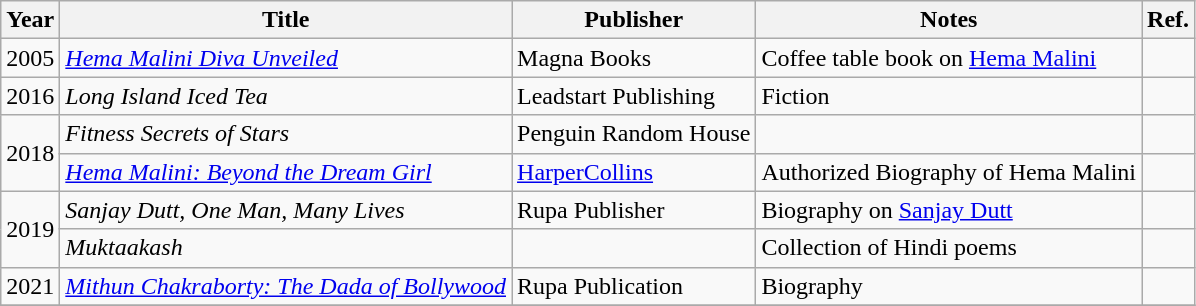<table class="wikitable">
<tr>
<th>Year</th>
<th>Title</th>
<th>Publisher</th>
<th>Notes</th>
<th>Ref.</th>
</tr>
<tr>
<td>2005</td>
<td><a href='#'><em>Hema Malini Diva Unveiled</em></a></td>
<td>Magna Books</td>
<td>Coffee table book on <a href='#'>Hema Malini</a></td>
<td></td>
</tr>
<tr>
<td>2016</td>
<td><em>Long Island Iced Tea</em></td>
<td>Leadstart Publishing</td>
<td>Fiction</td>
<td></td>
</tr>
<tr>
<td rowspan="2">2018</td>
<td><em>Fitness Secrets of Stars</em></td>
<td>Penguin Random House</td>
<td></td>
<td></td>
</tr>
<tr>
<td><em><a href='#'>Hema Malini: Beyond the Dream Girl</a></em></td>
<td><a href='#'>HarperCollins</a></td>
<td>Authorized Biography of Hema Malini</td>
<td></td>
</tr>
<tr>
<td rowspan="2">2019</td>
<td><em>Sanjay Dutt, One Man, Many Lives</em></td>
<td>Rupa Publisher</td>
<td>Biography on <a href='#'>Sanjay Dutt</a></td>
<td></td>
</tr>
<tr>
<td><em>Muktaakash</em></td>
<td></td>
<td>Collection of Hindi poems</td>
<td></td>
</tr>
<tr>
<td>2021</td>
<td><em><a href='#'>Mithun Chakraborty: The Dada of Bollywood</a></em></td>
<td>Rupa Publication</td>
<td>Biography</td>
<td></td>
</tr>
<tr>
</tr>
</table>
